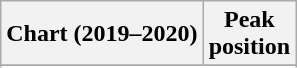<table class="wikitable sortable plainrowheaders" style="text-align:center;">
<tr>
<th scope="col">Chart (2019–2020)</th>
<th scope="col">Peak<br>position</th>
</tr>
<tr>
</tr>
<tr>
</tr>
<tr>
</tr>
</table>
